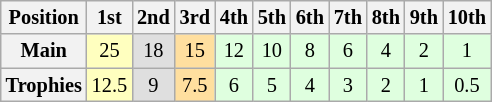<table class="wikitable" style="font-size: 85%;">
<tr>
<th>Position</th>
<th>1st</th>
<th>2nd</th>
<th>3rd</th>
<th>4th</th>
<th>5th</th>
<th>6th</th>
<th>7th</th>
<th>8th</th>
<th>9th</th>
<th>10th</th>
</tr>
<tr>
<th>Main</th>
<td style="background-color:#ffffbf" align="center">25</td>
<td style="background-color:#dfdfdf" align="center">18</td>
<td style="background-color:#ffdf9f" align="center">15</td>
<td style="background-color:#dfffdf" align="center">12</td>
<td style="background-color:#dfffdf" align="center">10</td>
<td style="background-color:#dfffdf" align="center">8</td>
<td style="background-color:#dfffdf" align="center">6</td>
<td style="background-color:#dfffdf" align="center">4</td>
<td style="background-color:#dfffdf" align="center">2</td>
<td style="background-color:#dfffdf" align="center">1</td>
</tr>
<tr>
<th>Trophies</th>
<td style="background-color:#ffffbf" align="center">12.5</td>
<td style="background-color:#dfdfdf" align="center">9</td>
<td style="background-color:#ffdf9f" align="center">7.5</td>
<td style="background-color:#dfffdf" align="center">6</td>
<td style="background-color:#dfffdf" align="center">5</td>
<td style="background-color:#dfffdf" align="center">4</td>
<td style="background-color:#dfffdf" align="center">3</td>
<td style="background-color:#dfffdf" align="center">2</td>
<td style="background-color:#dfffdf" align="center">1</td>
<td style="background-color:#dfffdf" align="center">0.5</td>
</tr>
</table>
